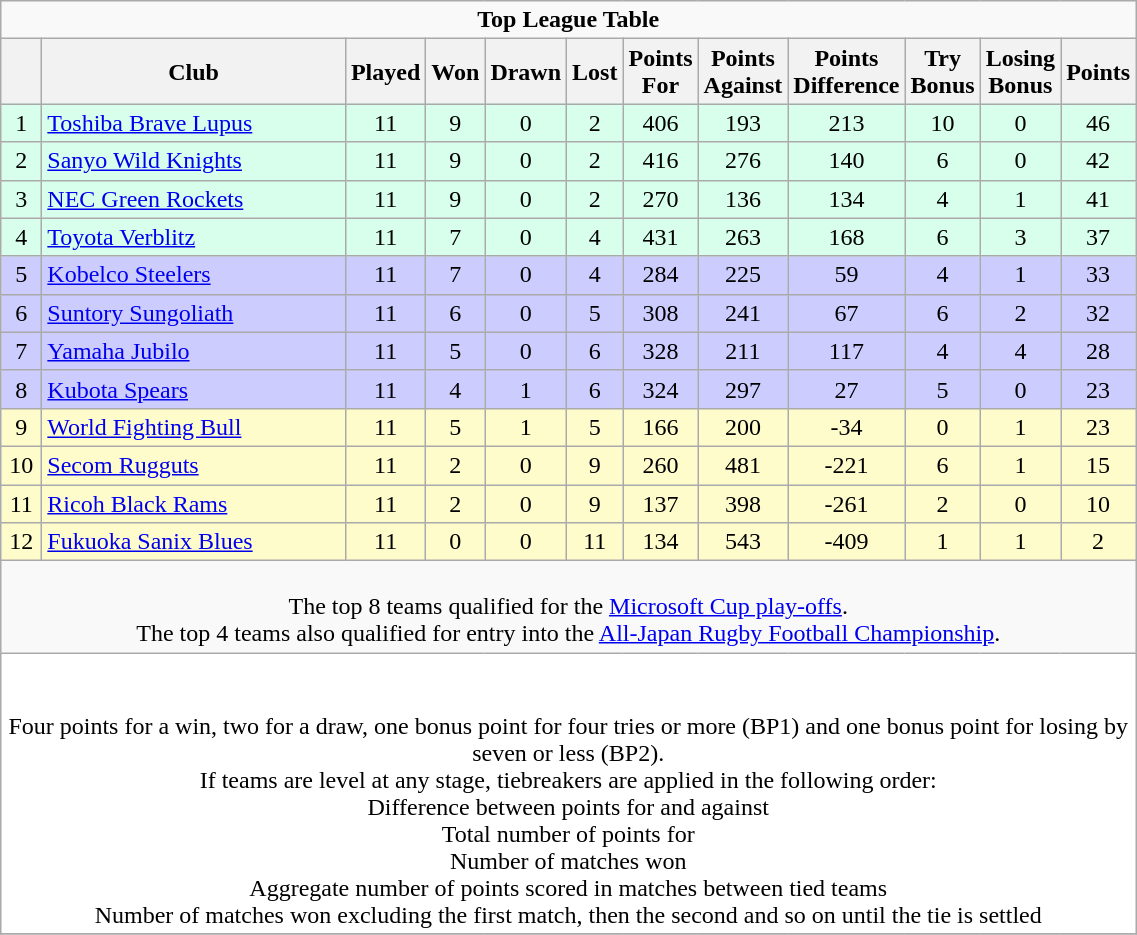<table class="wikitable" style="text-align: center;">
<tr>
<td colspan="15" cellpadding="0" cellspacing="0"><strong>Top League Table</strong></td>
</tr>
<tr>
<th bgcolor="#efefef" width="20"></th>
<th bgcolor="#efefef" width="195">Club</th>
<th bgcolor="#efefef" width="20">Played</th>
<th bgcolor="#efefef" width="20">Won</th>
<th bgcolor="#efefef" width="20">Drawn</th>
<th bgcolor="#efefef" width="20">Lost</th>
<th bgcolor="#efefef" width="20">Points For</th>
<th bgcolor="#efefef" width="20">Points Against</th>
<th bgcolor="#efefef" width="20">Points Difference</th>
<th bgcolor="#efefef" width="20">Try Bonus</th>
<th bgcolor="#efefef" width="20">Losing Bonus</th>
<th bgcolor="#efefef" width="20">Points</th>
</tr>
<tr bgcolor=#d8ffeb align=center>
<td>1</td>
<td style="text-align:left;"><a href='#'>Toshiba Brave Lupus</a></td>
<td>11</td>
<td>9</td>
<td>0</td>
<td>2</td>
<td>406</td>
<td>193</td>
<td>213</td>
<td>10</td>
<td>0</td>
<td>46</td>
</tr>
<tr bgcolor=#d8ffeb align=center>
<td>2</td>
<td style="text-align:left;"><a href='#'>Sanyo Wild Knights</a></td>
<td>11</td>
<td>9</td>
<td>0</td>
<td>2</td>
<td>416</td>
<td>276</td>
<td>140</td>
<td>6</td>
<td>0</td>
<td>42</td>
</tr>
<tr bgcolor=#d8ffeb align=center>
<td>3</td>
<td style="text-align:left;"><a href='#'>NEC Green Rockets</a></td>
<td>11</td>
<td>9</td>
<td>0</td>
<td>2</td>
<td>270</td>
<td>136</td>
<td>134</td>
<td>4</td>
<td>1</td>
<td>41</td>
</tr>
<tr bgcolor=#d8ffeb align=center>
<td>4</td>
<td style="text-align:left;"><a href='#'>Toyota Verblitz</a></td>
<td>11</td>
<td>7</td>
<td>0</td>
<td>4</td>
<td>431</td>
<td>263</td>
<td>168</td>
<td>6</td>
<td>3</td>
<td>37</td>
</tr>
<tr bgcolor=#ccccff align=center>
<td>5</td>
<td style="text-align:left;"><a href='#'>Kobelco Steelers</a></td>
<td>11</td>
<td>7</td>
<td>0</td>
<td>4</td>
<td>284</td>
<td>225</td>
<td>59</td>
<td>4</td>
<td>1</td>
<td>33</td>
</tr>
<tr bgcolor=#ccccff align=center>
<td>6</td>
<td style="text-align:left;"><a href='#'>Suntory Sungoliath</a></td>
<td>11</td>
<td>6</td>
<td>0</td>
<td>5</td>
<td>308</td>
<td>241</td>
<td>67</td>
<td>6</td>
<td>2</td>
<td>32</td>
</tr>
<tr bgcolor=#ccccff align=center>
<td>7</td>
<td style="text-align:left;"><a href='#'>Yamaha Jubilo</a></td>
<td>11</td>
<td>5</td>
<td>0</td>
<td>6</td>
<td>328</td>
<td>211</td>
<td>117</td>
<td>4</td>
<td>4</td>
<td>28</td>
</tr>
<tr bgcolor=#ccccff align=center>
<td>8</td>
<td style="text-align:left;"><a href='#'>Kubota Spears</a></td>
<td>11</td>
<td>4</td>
<td>1</td>
<td>6</td>
<td>324</td>
<td>297</td>
<td>27</td>
<td>5</td>
<td>0</td>
<td>23</td>
</tr>
<tr bgcolor=#fffccc align=center>
<td>9</td>
<td style="text-align:left;"><a href='#'>World Fighting Bull</a></td>
<td>11</td>
<td>5</td>
<td>1</td>
<td>5</td>
<td>166</td>
<td>200</td>
<td>-34</td>
<td>0</td>
<td>1</td>
<td>23</td>
</tr>
<tr bgcolor=#fffccc align=center>
<td>10</td>
<td style="text-align:left;"><a href='#'>Secom Rugguts</a></td>
<td>11</td>
<td>2</td>
<td>0</td>
<td>9</td>
<td>260</td>
<td>481</td>
<td>-221</td>
<td>6</td>
<td>1</td>
<td>15</td>
</tr>
<tr bgcolor=#fffccc align=center>
<td>11</td>
<td style="text-align:left;"><a href='#'>Ricoh Black Rams</a></td>
<td>11</td>
<td>2</td>
<td>0</td>
<td>9</td>
<td>137</td>
<td>398</td>
<td>-261</td>
<td>2</td>
<td>0</td>
<td>10</td>
</tr>
<tr bgcolor=#fffccc align=center>
<td>12</td>
<td style="text-align:left;"><a href='#'>Fukuoka Sanix Blues</a></td>
<td>11</td>
<td>0</td>
<td>0</td>
<td>11</td>
<td>134</td>
<td>543</td>
<td>-409</td>
<td>1</td>
<td>1</td>
<td>2</td>
</tr>
<tr align=center>
<td colspan="15" style="border:0px"><br> The top 8 teams qualified for the <a href='#'>Microsoft Cup play-offs</a>.<br>
The top 4 teams also qualified for entry into the <a href='#'>All-Japan Rugby Football Championship</a>.<br>
</td>
</tr>
<tr bgcolor=#ffffff align=center>
<td colspan="15"><br><br>Four points for a win, two for a draw, one bonus point for four tries or more (BP1) and one bonus point for losing by seven or less (BP2).<br>
If teams are level at any stage, tiebreakers are applied in the following order:<br>
 Difference between points for and against<br>
 Total number of points for<br>
 Number of matches won<br>
 Aggregate number of points scored in matches between tied teams<br>
 Number of matches won excluding the first match, then the second and so on until the tie is settled<br></td>
</tr>
<tr |align=left|>
</tr>
</table>
